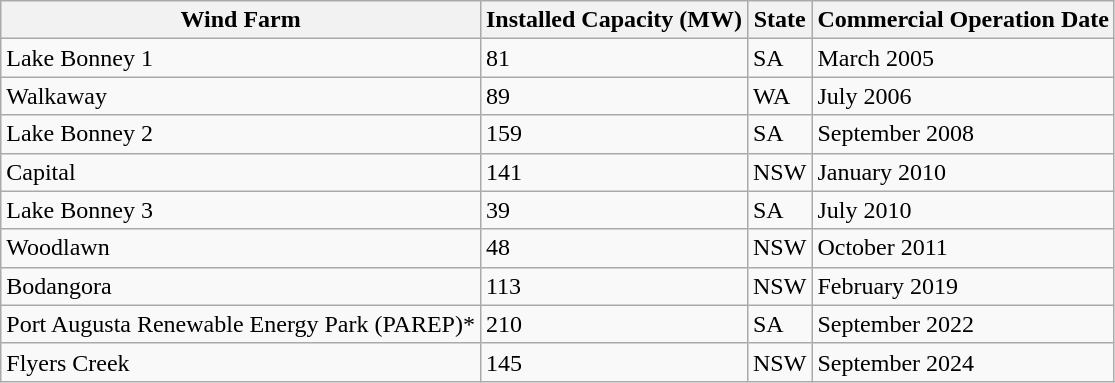<table class="wikitable">
<tr>
<th>Wind Farm</th>
<th>Installed Capacity (MW)</th>
<th>State</th>
<th>Commercial Operation Date</th>
</tr>
<tr>
<td>Lake Bonney 1</td>
<td>81</td>
<td>SA</td>
<td>March 2005</td>
</tr>
<tr>
<td>Walkaway</td>
<td>89</td>
<td>WA</td>
<td>July 2006</td>
</tr>
<tr>
<td>Lake Bonney 2</td>
<td>159</td>
<td>SA</td>
<td>September 2008</td>
</tr>
<tr>
<td>Capital</td>
<td>141</td>
<td>NSW</td>
<td>January 2010</td>
</tr>
<tr>
<td>Lake Bonney 3</td>
<td>39</td>
<td>SA</td>
<td>July 2010</td>
</tr>
<tr>
<td>Woodlawn</td>
<td>48</td>
<td>NSW</td>
<td>October 2011</td>
</tr>
<tr>
<td>Bodangora</td>
<td>113</td>
<td>NSW</td>
<td>February 2019</td>
</tr>
<tr>
<td>Port Augusta Renewable Energy Park (PAREP)*</td>
<td>210</td>
<td>SA</td>
<td>September 2022</td>
</tr>
<tr>
<td>Flyers Creek</td>
<td>145</td>
<td>NSW</td>
<td>September 2024</td>
</tr>
</table>
